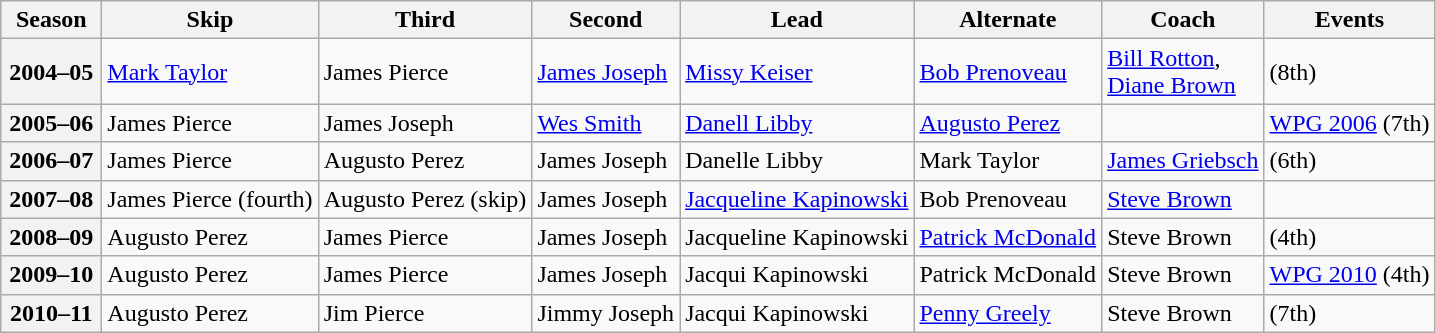<table class="wikitable">
<tr>
<th scope="col" width=60>Season</th>
<th scope="col">Skip</th>
<th scope="col">Third</th>
<th scope="col">Second</th>
<th scope="col">Lead</th>
<th scope="col">Alternate</th>
<th scope="col">Coach</th>
<th scope="col">Events</th>
</tr>
<tr>
<th scope="row">2004–05</th>
<td><a href='#'>Mark Taylor</a></td>
<td>James Pierce</td>
<td><a href='#'>James Joseph</a></td>
<td><a href='#'>Missy Keiser</a></td>
<td><a href='#'>Bob Prenoveau</a></td>
<td><a href='#'>Bill Rotton</a>,<br><a href='#'>Diane Brown</a></td>
<td> (8th)</td>
</tr>
<tr>
<th scope="row">2005–06</th>
<td>James Pierce</td>
<td>James Joseph</td>
<td><a href='#'>Wes Smith</a></td>
<td><a href='#'>Danell Libby</a></td>
<td><a href='#'>Augusto Perez</a></td>
<td></td>
<td><a href='#'>WPG 2006</a> (7th)</td>
</tr>
<tr>
<th scope="row">2006–07</th>
<td>James Pierce</td>
<td>Augusto Perez</td>
<td>James Joseph</td>
<td>Danelle Libby</td>
<td>Mark Taylor</td>
<td><a href='#'>James Griebsch</a></td>
<td> (6th)</td>
</tr>
<tr>
<th scope="row">2007–08</th>
<td>James Pierce (fourth)</td>
<td>Augusto Perez (skip)</td>
<td>James Joseph</td>
<td><a href='#'>Jacqueline Kapinowski</a></td>
<td>Bob Prenoveau</td>
<td><a href='#'>Steve Brown</a></td>
<td> </td>
</tr>
<tr>
<th scope="row">2008–09</th>
<td>Augusto Perez</td>
<td>James Pierce</td>
<td>James Joseph</td>
<td>Jacqueline Kapinowski</td>
<td><a href='#'>Patrick McDonald</a></td>
<td>Steve Brown</td>
<td> (4th)</td>
</tr>
<tr>
<th scope="row">2009–10</th>
<td>Augusto Perez</td>
<td>James Pierce</td>
<td>James Joseph</td>
<td>Jacqui Kapinowski</td>
<td>Patrick McDonald</td>
<td>Steve Brown</td>
<td><a href='#'>WPG 2010</a> (4th)</td>
</tr>
<tr>
<th scope="row">2010–11</th>
<td>Augusto Perez</td>
<td>Jim Pierce</td>
<td>Jimmy Joseph</td>
<td>Jacqui Kapinowski</td>
<td><a href='#'>Penny Greely</a></td>
<td>Steve Brown</td>
<td> (7th)</td>
</tr>
</table>
